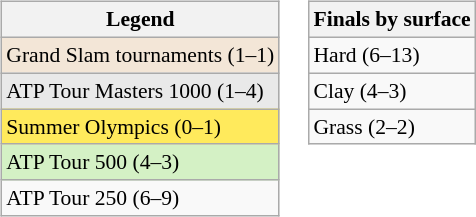<table>
<tr valign=top>
<td><br><table class="sortable wikitable" style=font-size:90%>
<tr>
<th>Legend</th>
</tr>
<tr style="background:#f3e6d7;">
<td>Grand Slam tournaments (1–1)</td>
</tr>
<tr style="background:#e9e9e9;">
<td>ATP Tour Masters 1000 (1–4)</td>
</tr>
<tr style="background:#FFEA5C;">
<td>Summer Olympics (0–1)</td>
</tr>
<tr style="background:#d4f1c5;">
<td>ATP Tour 500 (4–3)</td>
</tr>
<tr>
<td>ATP Tour 250 (6–9)</td>
</tr>
</table>
</td>
<td><br><table class="sortable wikitable" style=font-size:90%>
<tr>
<th>Finals by surface</th>
</tr>
<tr>
<td>Hard (6–13)</td>
</tr>
<tr>
<td>Clay (4–3)</td>
</tr>
<tr>
<td>Grass (2–2)</td>
</tr>
</table>
</td>
</tr>
</table>
